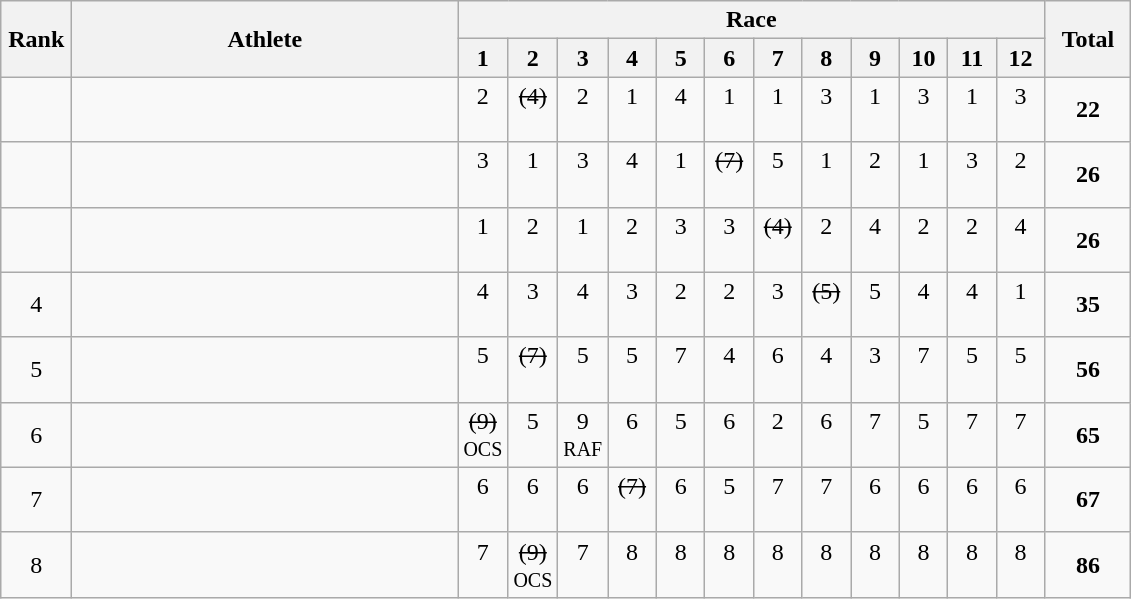<table | class="wikitable" style="text-align:center">
<tr>
<th rowspan="2" width=40>Rank</th>
<th rowspan="2" width=250>Athlete</th>
<th colspan="12">Race</th>
<th rowspan="2" width=50>Total</th>
</tr>
<tr>
<th width=25>1</th>
<th width=25>2</th>
<th width=25>3</th>
<th width=25>4</th>
<th width=25>5</th>
<th width=25>6</th>
<th width=25>7</th>
<th width=25>8</th>
<th width=25>9</th>
<th width=25>10</th>
<th width=25>11</th>
<th width=25>12</th>
</tr>
<tr>
<td></td>
<td align=left></td>
<td>2<br> </td>
<td><s>(4)</s><br> </td>
<td>2<br> </td>
<td>1<br> </td>
<td>4<br> </td>
<td>1<br> </td>
<td>1<br> </td>
<td>3<br> </td>
<td>1<br> </td>
<td>3<br> </td>
<td>1<br> </td>
<td>3<br> </td>
<td><strong>22</strong></td>
</tr>
<tr>
<td></td>
<td align=left></td>
<td>3<br> </td>
<td>1<br> </td>
<td>3<br> </td>
<td>4<br> </td>
<td>1<br> </td>
<td><s>(7)</s><br> </td>
<td>5<br> </td>
<td>1<br> </td>
<td>2<br> </td>
<td>1<br> </td>
<td>3<br> </td>
<td>2<br> </td>
<td><strong>26</strong></td>
</tr>
<tr>
<td></td>
<td align=left></td>
<td>1<br> </td>
<td>2<br> </td>
<td>1<br> </td>
<td>2<br> </td>
<td>3<br> </td>
<td>3<br> </td>
<td><s>(4)</s><br> </td>
<td>2<br> </td>
<td>4<br> </td>
<td>2<br> </td>
<td>2<br> </td>
<td>4<br> </td>
<td><strong>26</strong></td>
</tr>
<tr>
<td>4</td>
<td align=left></td>
<td>4<br> </td>
<td>3<br> </td>
<td>4<br> </td>
<td>3<br> </td>
<td>2<br> </td>
<td>2<br> </td>
<td>3<br> </td>
<td><s>(5)</s><br> </td>
<td>5<br> </td>
<td>4<br> </td>
<td>4<br> </td>
<td>1<br> </td>
<td><strong>35</strong></td>
</tr>
<tr>
<td>5</td>
<td align=left></td>
<td>5<br> </td>
<td><s>(7)</s><br> </td>
<td>5<br> </td>
<td>5<br> </td>
<td>7<br> </td>
<td>4<br> </td>
<td>6<br> </td>
<td>4<br> </td>
<td>3<br> </td>
<td>7<br> </td>
<td>5<br> </td>
<td>5<br> </td>
<td><strong>56</strong></td>
</tr>
<tr>
<td>6</td>
<td align=left></td>
<td><s>(9)</s><br><small>OCS</small></td>
<td>5<br> </td>
<td>9<br><small>RAF</small></td>
<td>6<br> </td>
<td>5<br> </td>
<td>6<br> </td>
<td>2<br> </td>
<td>6<br> </td>
<td>7<br> </td>
<td>5<br> </td>
<td>7<br> </td>
<td>7<br> </td>
<td><strong>65</strong></td>
</tr>
<tr>
<td>7</td>
<td align=left></td>
<td>6<br> </td>
<td>6<br> </td>
<td>6<br> </td>
<td><s>(7)</s><br> </td>
<td>6<br> </td>
<td>5<br> </td>
<td>7<br> </td>
<td>7<br> </td>
<td>6<br> </td>
<td>6<br> </td>
<td>6<br> </td>
<td>6<br> </td>
<td><strong>67</strong></td>
</tr>
<tr>
<td>8</td>
<td align=left></td>
<td>7<br> </td>
<td><s>(9)</s><br><small>OCS</small></td>
<td>7<br> </td>
<td>8<br> </td>
<td>8<br> </td>
<td>8<br> </td>
<td>8<br> </td>
<td>8<br> </td>
<td>8<br> </td>
<td>8<br> </td>
<td>8<br> </td>
<td>8<br> </td>
<td><strong>86</strong></td>
</tr>
</table>
